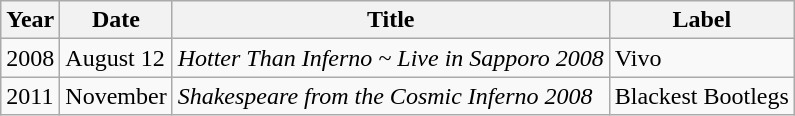<table class="wikitable">
<tr>
<th>Year</th>
<th>Date</th>
<th>Title</th>
<th>Label</th>
</tr>
<tr>
<td>2008</td>
<td>August 12</td>
<td><em>Hotter Than Inferno ~ Live in Sapporo 2008</em></td>
<td>Vivo</td>
</tr>
<tr>
<td>2011</td>
<td>November</td>
<td><em>Shakespeare from the Cosmic Inferno 2008</em></td>
<td>Blackest Bootlegs</td>
</tr>
</table>
